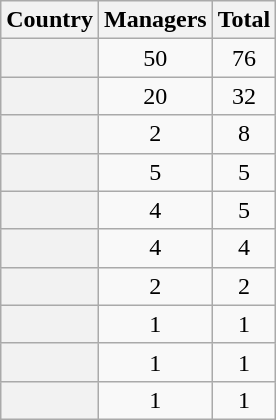<table class="sortable wikitable plainrowheaders">
<tr>
<th scope=col>Country</th>
<th scope=col>Managers</th>
<th scope=col>Total</th>
</tr>
<tr>
<th scope=row></th>
<td align=center>50</td>
<td align=center>76</td>
</tr>
<tr>
<th scope=row></th>
<td align=center>20</td>
<td align=center>32</td>
</tr>
<tr>
<th scope=row></th>
<td align=center>2</td>
<td align=center>8</td>
</tr>
<tr>
<th scope=row></th>
<td align=center>5</td>
<td align=center>5</td>
</tr>
<tr>
<th scope=row></th>
<td align=center>4</td>
<td align=center>5</td>
</tr>
<tr>
<th scope=row></th>
<td align=center>4</td>
<td align=center>4</td>
</tr>
<tr>
<th scope=row></th>
<td align=center>2</td>
<td align=center>2</td>
</tr>
<tr>
<th scope=row></th>
<td align=center>1</td>
<td align=center>1</td>
</tr>
<tr>
<th scope=row></th>
<td align=center>1</td>
<td align=center>1</td>
</tr>
<tr>
<th scope=row></th>
<td align=center>1</td>
<td align=center>1</td>
</tr>
</table>
